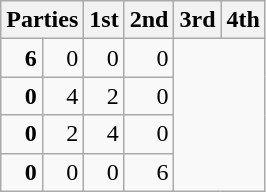<table class="wikitable" style="text-align:right;">
<tr>
<th colspan=2 style="text-align:left;">Parties</th>
<th>1st</th>
<th>2nd</th>
<th>3rd</th>
<th>4th</th>
</tr>
<tr>
<td><strong>6</strong></td>
<td>0</td>
<td>0</td>
<td>0</td>
</tr>
<tr>
<td><strong>0</strong></td>
<td>4</td>
<td>2</td>
<td>0</td>
</tr>
<tr>
<td><strong>0</strong></td>
<td>2</td>
<td>4</td>
<td>0</td>
</tr>
<tr>
<td><strong>0</strong></td>
<td>0</td>
<td>0</td>
<td>6</td>
</tr>
</table>
